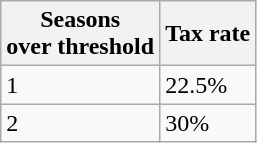<table class="wikitable">
<tr>
<th>Seasons <br>over threshold</th>
<th>Tax rate</th>
</tr>
<tr>
<td>1</td>
<td>22.5%</td>
</tr>
<tr>
<td>2</td>
<td>30%</td>
</tr>
</table>
